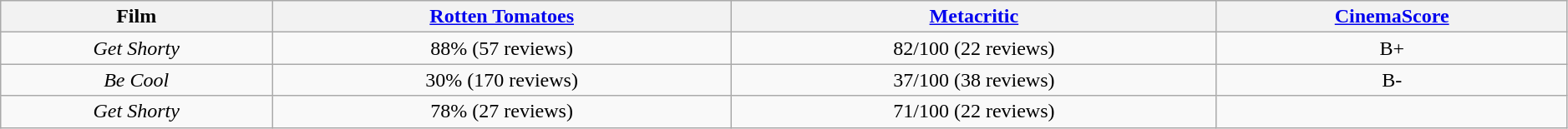<table class="wikitable sortable" style="width:99%; text-align:center;">
<tr>
<th>Film</th>
<th><a href='#'>Rotten Tomatoes</a></th>
<th><a href='#'>Metacritic</a></th>
<th><a href='#'>CinemaScore</a></th>
</tr>
<tr>
<td><em>Get Shorty</em></td>
<td>88% (57 reviews)</td>
<td>82/100 (22 reviews)</td>
<td>B+</td>
</tr>
<tr>
<td><em>Be Cool</em></td>
<td>30% (170 reviews)</td>
<td>37/100 (38 reviews)</td>
<td>B-</td>
</tr>
<tr>
<td><em>Get Shorty</em> </td>
<td>78% (27 reviews)</td>
<td>71/100 (22 reviews)</td>
<td></td>
</tr>
</table>
